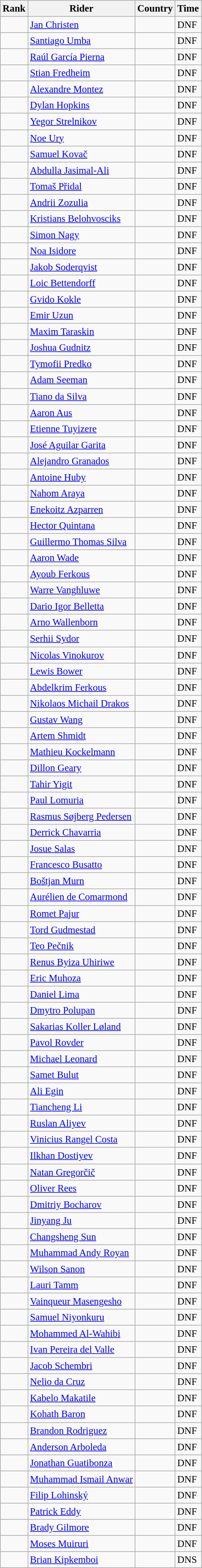<table class="wikitable sortable" style="font-size:95%; text-align:left;">
<tr>
<th>Rank</th>
<th>Rider</th>
<th>Country</th>
<th>Time</th>
</tr>
<tr>
<td></td>
<td><a href='#'>Jan Christen</a></td>
<td></td>
<td>DNF</td>
</tr>
<tr>
<td></td>
<td><a href='#'>Santiago Umba</a></td>
<td></td>
<td>DNF</td>
</tr>
<tr>
<td></td>
<td><a href='#'>Raúl García Pierna</a></td>
<td></td>
<td>DNF</td>
</tr>
<tr>
<td></td>
<td><a href='#'>Stian Fredheim</a></td>
<td></td>
<td>DNF</td>
</tr>
<tr>
<td></td>
<td><a href='#'>Alexandre Montez</a></td>
<td></td>
<td>DNF</td>
</tr>
<tr>
<td></td>
<td><a href='#'>Dylan Hopkins</a></td>
<td></td>
<td>DNF</td>
</tr>
<tr>
<td></td>
<td><a href='#'>Yegor Strelnikov</a></td>
<td></td>
<td>DNF</td>
</tr>
<tr>
<td></td>
<td><a href='#'>Noe Ury</a></td>
<td></td>
<td>DNF</td>
</tr>
<tr>
<td></td>
<td><a href='#'>Samuel Kovač</a></td>
<td></td>
<td>DNF</td>
</tr>
<tr>
<td></td>
<td><a href='#'>Abdulla Jasimal-Ali</a></td>
<td></td>
<td>DNF</td>
</tr>
<tr>
<td></td>
<td><a href='#'>Tomaš Přidal</a></td>
<td></td>
<td>DNF</td>
</tr>
<tr>
<td></td>
<td><a href='#'>Andrii Zozulia</a></td>
<td></td>
<td>DNF</td>
</tr>
<tr>
<td></td>
<td><a href='#'>Kristians Belohvosciks</a></td>
<td></td>
<td>DNF</td>
</tr>
<tr>
<td></td>
<td><a href='#'>Simon Nagy</a></td>
<td></td>
<td>DNF</td>
</tr>
<tr>
<td></td>
<td><a href='#'>Noa Isidore</a></td>
<td></td>
<td>DNF</td>
</tr>
<tr>
<td></td>
<td><a href='#'>Jakob Soderqvist</a></td>
<td></td>
<td>DNF</td>
</tr>
<tr>
<td></td>
<td><a href='#'>Loic Bettendorff</a></td>
<td></td>
<td>DNF</td>
</tr>
<tr>
<td></td>
<td><a href='#'>Gvido Kokle</a></td>
<td></td>
<td>DNF</td>
</tr>
<tr>
<td></td>
<td><a href='#'>Emir Uzun</a></td>
<td></td>
<td>DNF</td>
</tr>
<tr>
<td></td>
<td><a href='#'>Maxim Taraskin</a></td>
<td></td>
<td>DNF</td>
</tr>
<tr>
<td></td>
<td><a href='#'>Joshua Gudnitz</a></td>
<td></td>
<td>DNF</td>
</tr>
<tr>
<td></td>
<td><a href='#'>Tymofii Predko</a></td>
<td></td>
<td>DNF</td>
</tr>
<tr>
<td></td>
<td><a href='#'>Adam Seeman</a></td>
<td></td>
<td>DNF</td>
</tr>
<tr>
<td></td>
<td><a href='#'>Tiano da Silva</a></td>
<td></td>
<td>DNF</td>
</tr>
<tr>
<td></td>
<td><a href='#'>Aaron Aus</a></td>
<td></td>
<td>DNF</td>
</tr>
<tr>
<td></td>
<td><a href='#'>Etienne Tuyizere</a></td>
<td></td>
<td>DNF</td>
</tr>
<tr>
<td></td>
<td><a href='#'>José Aguilar Garita</a></td>
<td></td>
<td>DNF</td>
</tr>
<tr>
<td></td>
<td><a href='#'>Alejandro Granados</a></td>
<td></td>
<td>DNF</td>
</tr>
<tr>
<td></td>
<td><a href='#'>Antoine Huby</a></td>
<td></td>
<td>DNF</td>
</tr>
<tr>
<td></td>
<td><a href='#'>Nahom Araya</a></td>
<td></td>
<td>DNF</td>
</tr>
<tr>
<td></td>
<td><a href='#'>Enekoitz Azparren</a></td>
<td></td>
<td>DNF</td>
</tr>
<tr>
<td></td>
<td><a href='#'>Hector Quintana</a></td>
<td></td>
<td>DNF</td>
</tr>
<tr>
<td></td>
<td><a href='#'>Guillermo Thomas Silva</a></td>
<td></td>
<td>DNF</td>
</tr>
<tr>
<td></td>
<td><a href='#'>Aaron Wade</a></td>
<td></td>
<td>DNF</td>
</tr>
<tr>
<td></td>
<td><a href='#'>Ayoub Ferkous</a></td>
<td></td>
<td>DNF</td>
</tr>
<tr>
<td></td>
<td><a href='#'>Warre Vanghluwe</a></td>
<td></td>
<td>DNF</td>
</tr>
<tr>
<td></td>
<td><a href='#'>Dario Igor Belletta</a></td>
<td></td>
<td>DNF</td>
</tr>
<tr>
<td></td>
<td><a href='#'>Arno Wallenborn</a></td>
<td></td>
<td>DNF</td>
</tr>
<tr>
<td></td>
<td><a href='#'>Serhii Sydor</a></td>
<td></td>
<td>DNF</td>
</tr>
<tr>
<td></td>
<td><a href='#'>Nicolas Vinokurov</a></td>
<td></td>
<td>DNF</td>
</tr>
<tr>
<td></td>
<td><a href='#'>Lewis Bower</a></td>
<td></td>
<td>DNF</td>
</tr>
<tr>
<td></td>
<td><a href='#'>Abdelkrim Ferkous</a></td>
<td></td>
<td>DNF</td>
</tr>
<tr>
<td></td>
<td><a href='#'>Nikolaos Michail Drakos</a></td>
<td></td>
<td>DNF</td>
</tr>
<tr>
<td></td>
<td><a href='#'>Gustav Wang</a></td>
<td></td>
<td>DNF</td>
</tr>
<tr>
<td></td>
<td><a href='#'>Artem Shmidt</a></td>
<td></td>
<td>DNF</td>
</tr>
<tr>
<td></td>
<td><a href='#'>Mathieu Kockelmann</a></td>
<td></td>
<td>DNF</td>
</tr>
<tr>
<td></td>
<td><a href='#'>Dillon Geary</a></td>
<td></td>
<td>DNF</td>
</tr>
<tr>
<td></td>
<td><a href='#'>Tahir Yigit</a></td>
<td></td>
<td>DNF</td>
</tr>
<tr>
<td></td>
<td><a href='#'>Paul Lomuria</a></td>
<td></td>
<td>DNF</td>
</tr>
<tr>
<td></td>
<td><a href='#'>Rasmus Søjberg Pedersen</a></td>
<td></td>
<td>DNF</td>
</tr>
<tr>
<td></td>
<td><a href='#'>Derrick Chavarria</a></td>
<td></td>
<td>DNF</td>
</tr>
<tr>
<td></td>
<td><a href='#'>Josue Salas</a></td>
<td></td>
<td>DNF</td>
</tr>
<tr>
<td></td>
<td><a href='#'>Francesco Busatto</a></td>
<td></td>
<td>DNF</td>
</tr>
<tr>
<td></td>
<td><a href='#'>Boštjan Murn</a></td>
<td></td>
<td>DNF</td>
</tr>
<tr>
<td></td>
<td><a href='#'>Aurélien de Comarmond</a></td>
<td></td>
<td>DNF</td>
</tr>
<tr>
<td></td>
<td><a href='#'>Romet Pajur</a></td>
<td></td>
<td>DNF</td>
</tr>
<tr>
<td></td>
<td><a href='#'>Tord Gudmestad</a></td>
<td></td>
<td>DNF</td>
</tr>
<tr>
<td></td>
<td><a href='#'>Teo Pečnik</a></td>
<td></td>
<td>DNF</td>
</tr>
<tr>
<td></td>
<td><a href='#'>Renus Byiza Uhiriwe</a></td>
<td></td>
<td>DNF</td>
</tr>
<tr>
<td></td>
<td><a href='#'>Eric Muhoza</a></td>
<td></td>
<td>DNF</td>
</tr>
<tr>
<td></td>
<td><a href='#'>Daniel Lima</a></td>
<td></td>
<td>DNF</td>
</tr>
<tr>
<td></td>
<td><a href='#'>Dmytro Polupan</a></td>
<td></td>
<td>DNF</td>
</tr>
<tr>
<td></td>
<td><a href='#'>Sakarias Koller Løland</a></td>
<td></td>
<td>DNF</td>
</tr>
<tr>
<td></td>
<td><a href='#'>Pavol Rovder</a></td>
<td></td>
<td>DNF</td>
</tr>
<tr>
<td></td>
<td><a href='#'>Michael Leonard</a></td>
<td></td>
<td>DNF</td>
</tr>
<tr>
<td></td>
<td><a href='#'>Samet Bulut</a></td>
<td></td>
<td>DNF</td>
</tr>
<tr>
<td></td>
<td><a href='#'>Ali Egin</a></td>
<td></td>
<td>DNF</td>
</tr>
<tr>
<td></td>
<td><a href='#'>Tiancheng Li</a></td>
<td></td>
<td>DNF</td>
</tr>
<tr>
<td></td>
<td><a href='#'>Ruslan Aliyev</a></td>
<td></td>
<td>DNF</td>
</tr>
<tr>
<td></td>
<td><a href='#'>Vinicius Rangel Costa</a></td>
<td></td>
<td>DNF</td>
</tr>
<tr>
<td></td>
<td><a href='#'>Ilkhan Dostiyev</a></td>
<td></td>
<td>DNF</td>
</tr>
<tr>
<td></td>
<td><a href='#'>Natan Gregorčič</a></td>
<td></td>
<td>DNF</td>
</tr>
<tr>
<td></td>
<td><a href='#'>Oliver Rees</a></td>
<td></td>
<td>DNF</td>
</tr>
<tr>
<td></td>
<td><a href='#'>Dmitriy Bocharov</a></td>
<td></td>
<td>DNF</td>
</tr>
<tr>
<td></td>
<td><a href='#'>Jinyang Ju</a></td>
<td></td>
<td>DNF</td>
</tr>
<tr>
<td></td>
<td><a href='#'>Changsheng Sun</a></td>
<td></td>
<td>DNF</td>
</tr>
<tr>
<td></td>
<td><a href='#'>Muhammad Andy Royan</a></td>
<td></td>
<td>DNF</td>
</tr>
<tr>
<td></td>
<td><a href='#'>Wilson Sanon</a></td>
<td></td>
<td>DNF</td>
</tr>
<tr>
<td></td>
<td><a href='#'>Lauri Tamm</a></td>
<td></td>
<td>DNF</td>
</tr>
<tr>
<td></td>
<td><a href='#'>Vainqueur Masengesho</a></td>
<td></td>
<td>DNF</td>
</tr>
<tr>
<td></td>
<td><a href='#'>Samuel Niyonkuru</a></td>
<td></td>
<td>DNF</td>
</tr>
<tr>
<td></td>
<td><a href='#'>Mohammed Al-Wahibi</a></td>
<td></td>
<td>DNF</td>
</tr>
<tr>
<td></td>
<td><a href='#'>Ivan Pereira del Valle</a></td>
<td></td>
<td>DNF</td>
</tr>
<tr>
<td></td>
<td><a href='#'>Jacob Schembri</a></td>
<td></td>
<td>DNF</td>
</tr>
<tr>
<td></td>
<td><a href='#'>Nelio da Cruz</a></td>
<td></td>
<td>DNF</td>
</tr>
<tr>
<td></td>
<td><a href='#'>Kabelo Makatile</a></td>
<td></td>
<td>DNF</td>
</tr>
<tr>
<td></td>
<td><a href='#'>Kohath Baron</a></td>
<td></td>
<td>DNF</td>
</tr>
<tr>
<td></td>
<td><a href='#'>Brandon Rodriguez</a></td>
<td></td>
<td>DNF</td>
</tr>
<tr>
<td></td>
<td><a href='#'>Anderson Arboleda</a></td>
<td></td>
<td>DNF</td>
</tr>
<tr>
<td></td>
<td><a href='#'>Jonathan Guatibonza</a></td>
<td></td>
<td>DNF</td>
</tr>
<tr>
<td></td>
<td><a href='#'>Muhammad Ismail Anwar</a></td>
<td></td>
<td>DNF</td>
</tr>
<tr>
<td></td>
<td><a href='#'>Filip Lohinský</a></td>
<td></td>
<td>DNF</td>
</tr>
<tr>
<td></td>
<td><a href='#'>Patrick Eddy</a></td>
<td></td>
<td>DNF</td>
</tr>
<tr>
<td></td>
<td><a href='#'>Brady Gilmore</a></td>
<td></td>
<td>DNF</td>
</tr>
<tr>
<td></td>
<td><a href='#'>Moses Muiruri</a></td>
<td></td>
<td>DNF</td>
</tr>
<tr>
<td></td>
<td><a href='#'>Brian Kipkemboi</a></td>
<td></td>
<td>DNS</td>
</tr>
</table>
